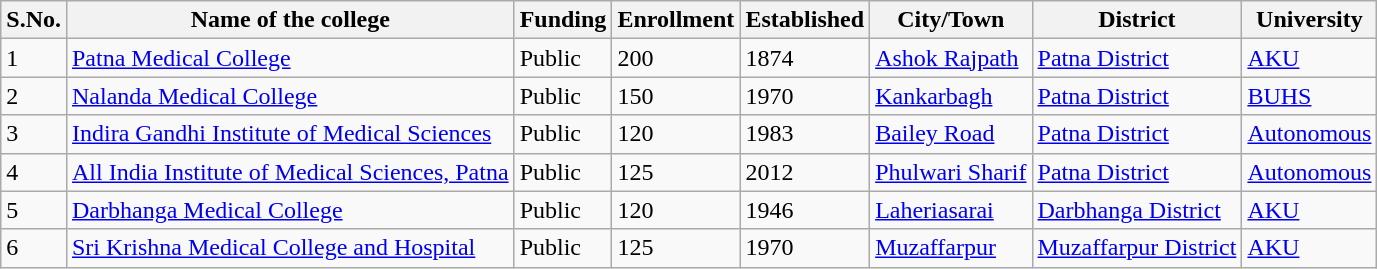<table class="wikitable sortable">
<tr>
<th>S.No.</th>
<th>Name of the college</th>
<th>Funding</th>
<th>Enrollment</th>
<th>Established</th>
<th>City/Town</th>
<th>District</th>
<th>University</th>
</tr>
<tr>
<td>1</td>
<td><a href='#'>Patna Medical College</a></td>
<td>Public</td>
<td>200</td>
<td>1874</td>
<td><a href='#'>Ashok Rajpath</a></td>
<td><a href='#'>Patna District</a></td>
<td><a href='#'> AKU</a></td>
</tr>
<tr>
<td>2</td>
<td><a href='#'>Nalanda Medical College</a></td>
<td>Public</td>
<td>150</td>
<td>1970</td>
<td><a href='#'>Kankarbagh</a></td>
<td><a href='#'>Patna District</a></td>
<td><a href='#'>BUHS</a></td>
</tr>
<tr>
<td>3</td>
<td><a href='#'>Indira Gandhi Institute of Medical Sciences</a></td>
<td>Public</td>
<td>120</td>
<td>1983</td>
<td><a href='#'>Bailey Road</a></td>
<td><a href='#'>Patna District</a></td>
<td><a href='#'>Autonomous</a></td>
</tr>
<tr>
<td>4</td>
<td><a href='#'>All India Institute of Medical Sciences, Patna</a></td>
<td>Public</td>
<td>125</td>
<td>2012</td>
<td><a href='#'>Phulwari Sharif</a></td>
<td><a href='#'>Patna District</a></td>
<td><a href='#'>Autonomous</a></td>
</tr>
<tr>
<td>5</td>
<td><a href='#'>Darbhanga Medical College</a></td>
<td>Public</td>
<td>120</td>
<td>1946</td>
<td><a href='#'>Laheriasarai</a></td>
<td><a href='#'>Darbhanga District</a></td>
<td><a href='#'>AKU</a></td>
</tr>
<tr>
<td>6</td>
<td><a href='#'>Sri Krishna Medical College and Hospital</a></td>
<td>Public</td>
<td>125</td>
<td>1970</td>
<td><a href='#'>Muzaffarpur</a></td>
<td><a href='#'>Muzaffarpur District</a></td>
<td><a href='#'>AKU</a></td>
</tr>
</table>
